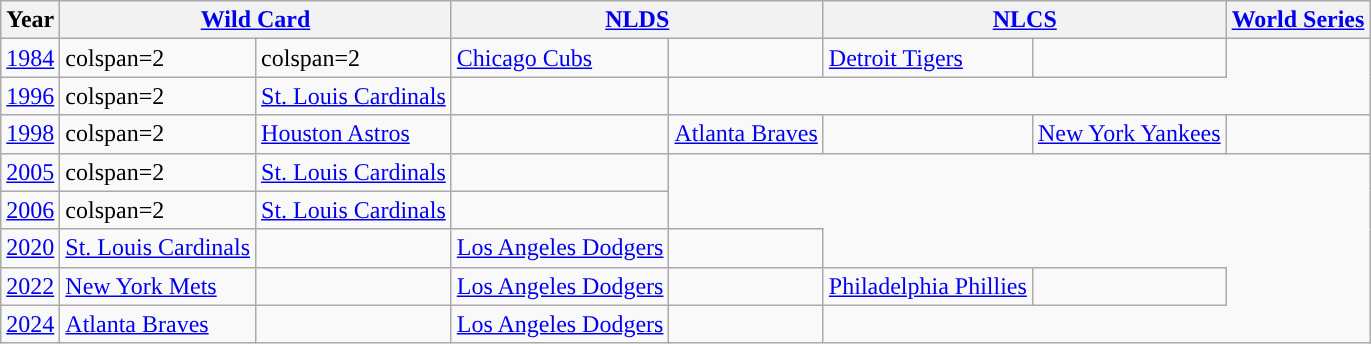<table class="wikitable">
<tr>
<th>Year</th>
<th colspan="2"><a href='#'><span>Wild Card</span></a> </th>
<th colspan="2"><a href='#'><span>NLDS</span></a> </th>
<th colspan="2"><a href='#'><span>NLCS</span></a></th>
<th colspan="2"><a href='#'><span>World Series</span></a></th>
</tr>
<tr>
<td align="center"><a href='#'>1984</a></td>
<td>colspan=2 </td>
<td>colspan=2 </td>
<td><a href='#'>Chicago Cubs</a></td>
<td></td>
<td><a href='#'>Detroit Tigers</a></td>
<td></td>
</tr>
<tr>
<td align="center"><a href='#'>1996</a></td>
<td>colspan=2 </td>
<td><a href='#'>St. Louis Cardinals</a></td>
<td></td>
</tr>
<tr>
<td align="center"><a href='#'>1998</a></td>
<td>colspan=2 </td>
<td><a href='#'>Houston Astros</a></td>
<td></td>
<td><a href='#'>Atlanta Braves</a></td>
<td></td>
<td><a href='#'>New York Yankees</a></td>
<td></td>
</tr>
<tr>
<td align="center"><a href='#'>2005</a></td>
<td>colspan=2 </td>
<td><a href='#'>St. Louis Cardinals</a></td>
<td></td>
</tr>
<tr>
<td align="center"><a href='#'>2006</a></td>
<td>colspan=2 </td>
<td><a href='#'>St. Louis Cardinals</a></td>
<td></td>
</tr>
<tr>
<td align="center"><a href='#'>2020</a></td>
<td><a href='#'>St. Louis Cardinals</a></td>
<td></td>
<td><a href='#'>Los Angeles Dodgers</a></td>
<td></td>
</tr>
<tr>
<td align="center"><a href='#'>2022</a></td>
<td><a href='#'>New York Mets</a></td>
<td></td>
<td><a href='#'>Los Angeles Dodgers</a></td>
<td></td>
<td><a href='#'>Philadelphia Phillies</a></td>
<td></td>
</tr>
<tr>
<td align="center"><a href='#'>2024</a></td>
<td><a href='#'>Atlanta Braves</a></td>
<td></td>
<td><a href='#'>Los Angeles Dodgers</a></td>
<td></td>
</tr>
</table>
